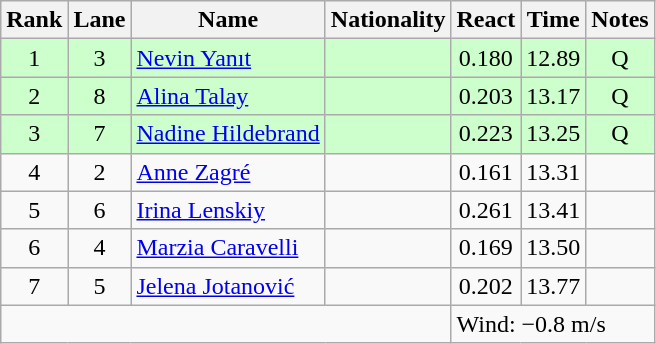<table class="wikitable sortable" style="text-align:center">
<tr>
<th>Rank</th>
<th>Lane</th>
<th>Name</th>
<th>Nationality</th>
<th>React</th>
<th>Time</th>
<th>Notes</th>
</tr>
<tr bgcolor=ccffcc>
<td>1</td>
<td>3</td>
<td align="left"><a href='#'>Nevin Yanıt</a></td>
<td align=left></td>
<td>0.180</td>
<td>12.89</td>
<td>Q</td>
</tr>
<tr bgcolor=ccffcc>
<td>2</td>
<td>8</td>
<td align="left"><a href='#'>Alina Talay</a></td>
<td align=left></td>
<td>0.203</td>
<td>13.17</td>
<td>Q</td>
</tr>
<tr bgcolor=ccffcc>
<td>3</td>
<td>7</td>
<td align="left"><a href='#'>Nadine Hildebrand</a></td>
<td align=left></td>
<td>0.223</td>
<td>13.25</td>
<td>Q</td>
</tr>
<tr>
<td>4</td>
<td>2</td>
<td align="left"><a href='#'>Anne Zagré</a></td>
<td align=left></td>
<td>0.161</td>
<td>13.31</td>
<td></td>
</tr>
<tr>
<td>5</td>
<td>6</td>
<td align="left"><a href='#'>Irina Lenskiy</a></td>
<td align=left></td>
<td>0.261</td>
<td>13.41</td>
<td></td>
</tr>
<tr>
<td>6</td>
<td>4</td>
<td align="left"><a href='#'>Marzia Caravelli</a></td>
<td align=left></td>
<td>0.169</td>
<td>13.50</td>
<td></td>
</tr>
<tr>
<td>7</td>
<td>5</td>
<td align="left"><a href='#'>Jelena Jotanović</a></td>
<td align=left></td>
<td>0.202</td>
<td>13.77</td>
<td></td>
</tr>
<tr>
<td colspan=4></td>
<td colspan=3 align=left>Wind: −0.8 m/s</td>
</tr>
</table>
